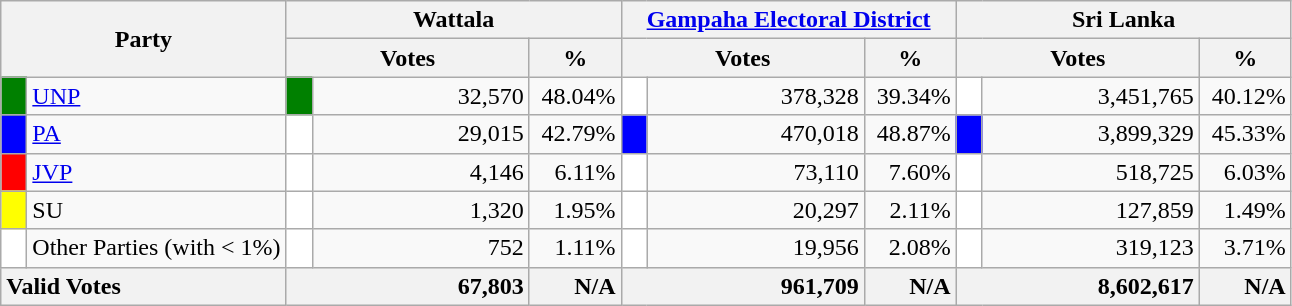<table class="wikitable">
<tr>
<th colspan="2" width="144px"rowspan="2">Party</th>
<th colspan="3" width="216px">Wattala</th>
<th colspan="3" width="216px"><a href='#'>Gampaha Electoral District</a></th>
<th colspan="3" width="216px">Sri Lanka</th>
</tr>
<tr>
<th colspan="2" width="144px">Votes</th>
<th>%</th>
<th colspan="2" width="144px">Votes</th>
<th>%</th>
<th colspan="2" width="144px">Votes</th>
<th>%</th>
</tr>
<tr>
<td style="background-color:green;" width="10px"></td>
<td style="text-align:left;"><a href='#'>UNP</a></td>
<td style="background-color:green;" width="10px"></td>
<td style="text-align:right;">32,570</td>
<td style="text-align:right;">48.04%</td>
<td style="background-color:white;" width="10px"></td>
<td style="text-align:right;">378,328</td>
<td style="text-align:right;">39.34%</td>
<td style="background-color:white;" width="10px"></td>
<td style="text-align:right;">3,451,765</td>
<td style="text-align:right;">40.12%</td>
</tr>
<tr>
<td style="background-color:blue;" width="10px"></td>
<td style="text-align:left;"><a href='#'>PA</a></td>
<td style="background-color:white;" width="10px"></td>
<td style="text-align:right;">29,015</td>
<td style="text-align:right;">42.79%</td>
<td style="background-color:blue;" width="10px"></td>
<td style="text-align:right;">470,018</td>
<td style="text-align:right;">48.87%</td>
<td style="background-color:blue;" width="10px"></td>
<td style="text-align:right;">3,899,329</td>
<td style="text-align:right;">45.33%</td>
</tr>
<tr>
<td style="background-color:red;" width="10px"></td>
<td style="text-align:left;"><a href='#'>JVP</a></td>
<td style="background-color:white;" width="10px"></td>
<td style="text-align:right;">4,146</td>
<td style="text-align:right;">6.11%</td>
<td style="background-color:white;" width="10px"></td>
<td style="text-align:right;">73,110</td>
<td style="text-align:right;">7.60%</td>
<td style="background-color:white;" width="10px"></td>
<td style="text-align:right;">518,725</td>
<td style="text-align:right;">6.03%</td>
</tr>
<tr>
<td style="background-color:yellow;" width="10px"></td>
<td style="text-align:left;">SU</td>
<td style="background-color:white;" width="10px"></td>
<td style="text-align:right;">1,320</td>
<td style="text-align:right;">1.95%</td>
<td style="background-color:white;" width="10px"></td>
<td style="text-align:right;">20,297</td>
<td style="text-align:right;">2.11%</td>
<td style="background-color:white;" width="10px"></td>
<td style="text-align:right;">127,859</td>
<td style="text-align:right;">1.49%</td>
</tr>
<tr>
<td style="background-color:white;" width="10px"></td>
<td style="text-align:left;">Other Parties (with < 1%)</td>
<td style="background-color:white;" width="10px"></td>
<td style="text-align:right;">752</td>
<td style="text-align:right;">1.11%</td>
<td style="background-color:white;" width="10px"></td>
<td style="text-align:right;">19,956</td>
<td style="text-align:right;">2.08%</td>
<td style="background-color:white;" width="10px"></td>
<td style="text-align:right;">319,123</td>
<td style="text-align:right;">3.71%</td>
</tr>
<tr>
<th colspan="2" width="144px"style="text-align:left;">Valid Votes</th>
<th style="text-align:right;"colspan="2" width="144px">67,803</th>
<th style="text-align:right;">N/A</th>
<th style="text-align:right;"colspan="2" width="144px">961,709</th>
<th style="text-align:right;">N/A</th>
<th style="text-align:right;"colspan="2" width="144px">8,602,617</th>
<th style="text-align:right;">N/A</th>
</tr>
</table>
